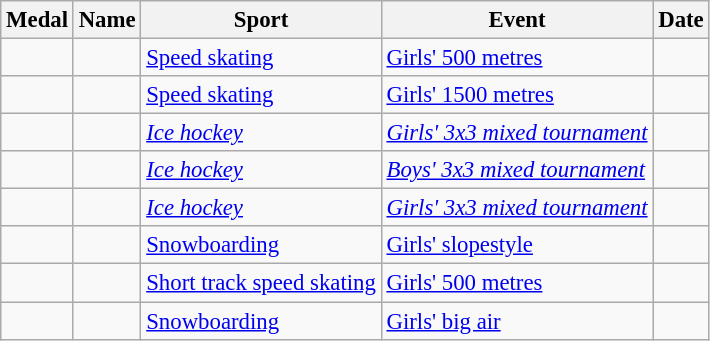<table class="wikitable sortable" style="font-size:95%;">
<tr>
<th>Medal</th>
<th>Name</th>
<th>Sport</th>
<th>Event</th>
<th>Date</th>
</tr>
<tr>
<td></td>
<td></td>
<td><a href='#'>Speed skating</a></td>
<td><a href='#'>Girls' 500 metres</a></td>
<td></td>
</tr>
<tr>
<td></td>
<td></td>
<td><a href='#'>Speed skating</a></td>
<td><a href='#'>Girls' 1500 metres</a></td>
<td></td>
</tr>
<tr>
<td><em></em></td>
<td><em></em></td>
<td><em><a href='#'>Ice hockey</a></em></td>
<td><em><a href='#'>Girls' 3x3 mixed tournament</a></em></td>
<td><em></em></td>
</tr>
<tr>
<td><em></em></td>
<td><em></em></td>
<td><em><a href='#'>Ice hockey</a></em></td>
<td><em><a href='#'>Boys' 3x3 mixed tournament</a></em></td>
<td><em></em></td>
</tr>
<tr>
<td><em></em></td>
<td><em></em></td>
<td><em><a href='#'>Ice hockey</a></em></td>
<td><em><a href='#'>Girls' 3x3 mixed tournament</a></em></td>
<td><em></em></td>
</tr>
<tr>
<td></td>
<td></td>
<td><a href='#'>Snowboarding</a></td>
<td><a href='#'>Girls' slopestyle</a></td>
<td></td>
</tr>
<tr>
<td></td>
<td></td>
<td><a href='#'>Short track speed skating</a></td>
<td><a href='#'>Girls' 500 metres</a></td>
<td></td>
</tr>
<tr>
<td></td>
<td></td>
<td><a href='#'>Snowboarding</a></td>
<td><a href='#'>Girls' big air</a></td>
<td></td>
</tr>
</table>
